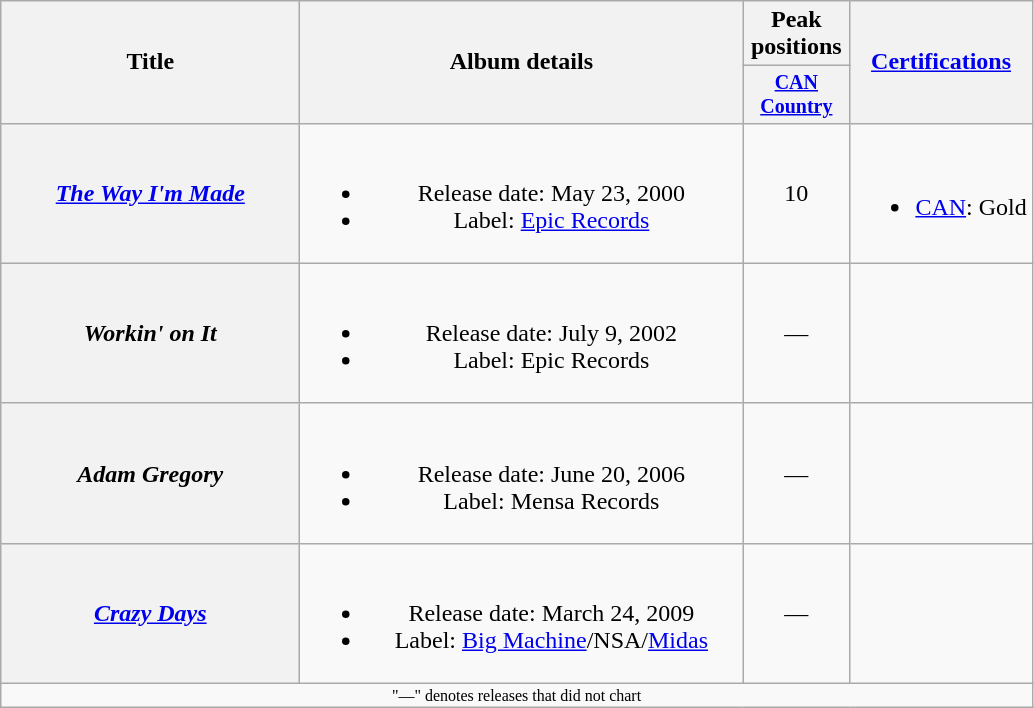<table class="wikitable plainrowheaders" style="text-align:center;">
<tr>
<th rowspan="2" style="width:12em;">Title</th>
<th rowspan="2" style="width:18em;">Album details</th>
<th>Peak positions</th>
<th rowspan="2"><a href='#'>Certifications</a></th>
</tr>
<tr style="font-size:smaller;">
<th style="width:65px;"><a href='#'>CAN Country</a><br></th>
</tr>
<tr>
<th scope="row"><em><a href='#'>The Way I'm Made</a></em></th>
<td><br><ul><li>Release date: May 23, 2000</li><li>Label: <a href='#'>Epic Records</a></li></ul></td>
<td>10</td>
<td><br><ul><li><a href='#'>CAN</a>: Gold</li></ul></td>
</tr>
<tr>
<th scope="row"><em>Workin' on It</em></th>
<td><br><ul><li>Release date: July 9, 2002</li><li>Label: Epic Records</li></ul></td>
<td>—</td>
<td></td>
</tr>
<tr>
<th scope="row"><em>Adam Gregory</em></th>
<td><br><ul><li>Release date: June 20, 2006</li><li>Label: Mensa Records</li></ul></td>
<td>—</td>
<td></td>
</tr>
<tr>
<th scope="row"><em><a href='#'>Crazy Days</a></em></th>
<td><br><ul><li>Release date: March 24, 2009</li><li>Label: <a href='#'>Big Machine</a>/NSA/<a href='#'>Midas</a></li></ul></td>
<td>—</td>
<td></td>
</tr>
<tr>
<td colspan="4" style="font-size:8pt">"—" denotes releases that did not chart</td>
</tr>
</table>
